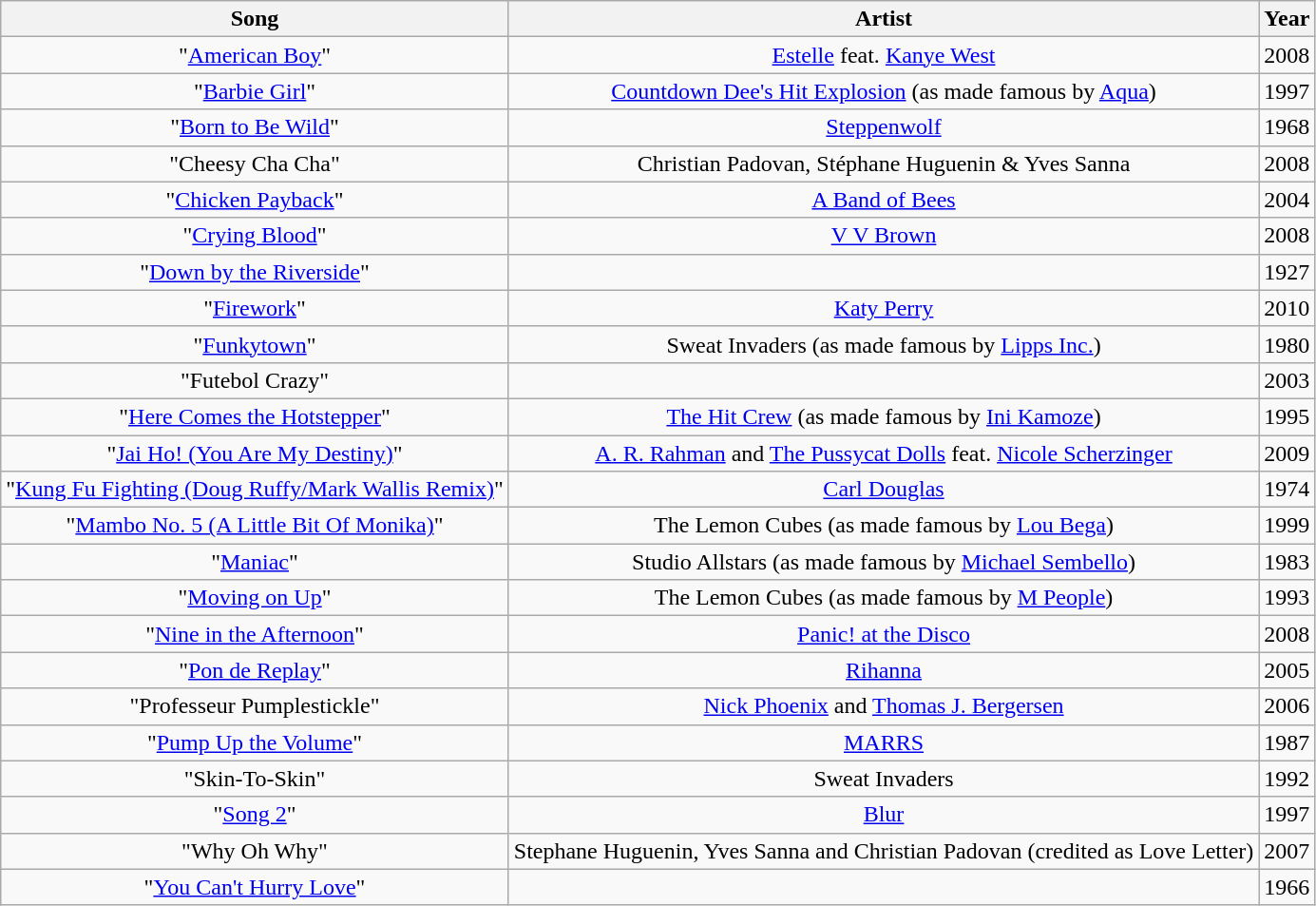<table class="wikitable sortable" style="text-align: center">
<tr>
<th scope="col">Song</th>
<th scope="col">Artist</th>
<th scope="col">Year</th>
</tr>
<tr>
<td>"<a href='#'>American Boy</a>"</td>
<td><a href='#'>Estelle</a> feat. <a href='#'>Kanye West</a></td>
<td>2008</td>
</tr>
<tr>
<td>"<a href='#'>Barbie Girl</a>"</td>
<td><a href='#'>Countdown Dee's Hit Explosion</a> (as made famous by <a href='#'>Aqua</a>)</td>
<td>1997</td>
</tr>
<tr>
<td>"<a href='#'>Born to Be Wild</a>"</td>
<td><a href='#'>Steppenwolf</a></td>
<td>1968</td>
</tr>
<tr>
<td>"Cheesy Cha Cha"</td>
<td>Christian Padovan, Stéphane Huguenin & Yves Sanna</td>
<td>2008</td>
</tr>
<tr>
<td>"<a href='#'>Chicken Payback</a>"</td>
<td><a href='#'>A Band of Bees</a></td>
<td>2004</td>
</tr>
<tr>
<td>"<a href='#'>Crying Blood</a>"</td>
<td><a href='#'>V V Brown</a></td>
<td>2008</td>
</tr>
<tr>
<td>"<a href='#'>Down by the Riverside</a>"</td>
<td></td>
<td>1927</td>
</tr>
<tr>
<td>"<a href='#'>Firework</a>"</td>
<td><a href='#'>Katy Perry</a></td>
<td>2010</td>
</tr>
<tr>
<td>"<a href='#'>Funkytown</a>"</td>
<td>Sweat Invaders (as made famous by <a href='#'>Lipps Inc.</a>)</td>
<td>1980</td>
</tr>
<tr>
<td>"Futebol Crazy"</td>
<td></td>
<td>2003</td>
</tr>
<tr>
<td>"<a href='#'>Here Comes the Hotstepper</a>"</td>
<td><a href='#'>The Hit Crew</a> (as made famous by <a href='#'>Ini Kamoze</a>)</td>
<td>1995</td>
</tr>
<tr>
<td>"<a href='#'>Jai Ho! (You Are My Destiny)</a>"</td>
<td><a href='#'>A. R. Rahman</a> and <a href='#'>The Pussycat Dolls</a> feat. <a href='#'>Nicole Scherzinger</a></td>
<td>2009</td>
</tr>
<tr>
<td>"<a href='#'>Kung Fu Fighting (Doug Ruffy/Mark Wallis Remix)</a>"</td>
<td><a href='#'>Carl Douglas</a></td>
<td>1974</td>
</tr>
<tr>
<td>"<a href='#'>Mambo No. 5 (A Little Bit Of Monika)</a>"</td>
<td>The Lemon Cubes (as made famous by <a href='#'>Lou Bega</a>)</td>
<td>1999</td>
</tr>
<tr>
<td>"<a href='#'>Maniac</a>"</td>
<td>Studio Allstars (as made famous by <a href='#'>Michael Sembello</a>)</td>
<td>1983</td>
</tr>
<tr>
<td>"<a href='#'>Moving on Up</a>"</td>
<td>The Lemon Cubes (as made famous by <a href='#'>M People</a>)</td>
<td>1993</td>
</tr>
<tr>
<td>"<a href='#'>Nine in the Afternoon</a>"</td>
<td><a href='#'>Panic! at the Disco</a></td>
<td>2008</td>
</tr>
<tr>
<td>"<a href='#'>Pon de Replay</a>"</td>
<td><a href='#'>Rihanna</a></td>
<td>2005</td>
</tr>
<tr>
<td>"Professeur Pumplestickle"</td>
<td><a href='#'>Nick Phoenix</a> and <a href='#'>Thomas J. Bergersen</a></td>
<td>2006</td>
</tr>
<tr>
<td>"<a href='#'>Pump Up the Volume</a>"</td>
<td><a href='#'>MARRS</a></td>
<td>1987</td>
</tr>
<tr>
<td>"Skin-To-Skin"</td>
<td>Sweat Invaders</td>
<td>1992</td>
</tr>
<tr>
<td>"<a href='#'>Song 2</a>"</td>
<td><a href='#'>Blur</a></td>
<td>1997</td>
</tr>
<tr>
<td>"Why Oh Why"</td>
<td>Stephane Huguenin, Yves Sanna and Christian Padovan (credited as Love Letter)</td>
<td>2007</td>
</tr>
<tr>
<td>"<a href='#'>You Can't Hurry Love</a>"</td>
<td></td>
<td>1966</td>
</tr>
</table>
